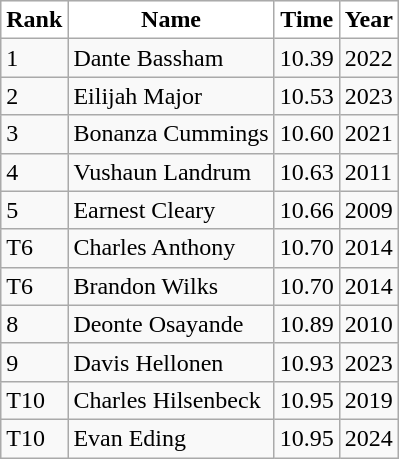<table class="wikitable">
<tr>
<th style="background:white">Rank</th>
<th style="background:white">Name</th>
<th style="background:white">Time</th>
<th style="background:white">Year</th>
</tr>
<tr>
<td>1</td>
<td>Dante Bassham</td>
<td>10.39</td>
<td>2022</td>
</tr>
<tr>
<td>2</td>
<td>Eilijah Major</td>
<td>10.53</td>
<td>2023</td>
</tr>
<tr>
<td>3</td>
<td>Bonanza Cummings</td>
<td>10.60</td>
<td>2021</td>
</tr>
<tr>
<td>4</td>
<td>Vushaun Landrum</td>
<td>10.63</td>
<td>2011</td>
</tr>
<tr>
<td>5</td>
<td>Earnest Cleary</td>
<td>10.66</td>
<td>2009</td>
</tr>
<tr>
<td>T6</td>
<td>Charles Anthony</td>
<td>10.70</td>
<td>2014</td>
</tr>
<tr>
<td>T6</td>
<td>Brandon Wilks</td>
<td>10.70</td>
<td>2014</td>
</tr>
<tr>
<td>8</td>
<td>Deonte Osayande</td>
<td>10.89</td>
<td>2010</td>
</tr>
<tr>
<td>9</td>
<td>Davis Hellonen</td>
<td>10.93</td>
<td>2023</td>
</tr>
<tr>
<td>T10</td>
<td>Charles Hilsenbeck</td>
<td>10.95</td>
<td>2019</td>
</tr>
<tr>
<td>T10</td>
<td>Evan Eding</td>
<td>10.95</td>
<td>2024</td>
</tr>
</table>
